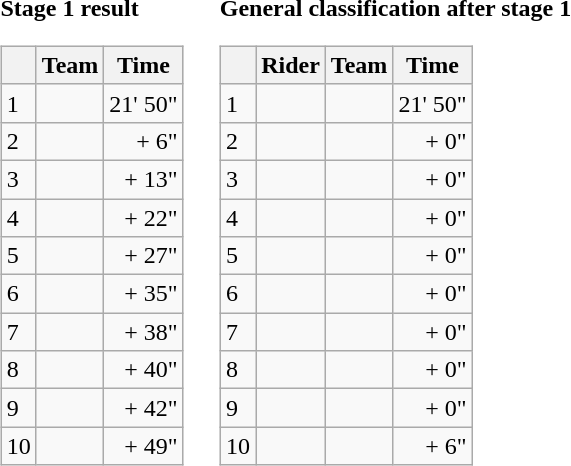<table>
<tr>
<td><strong>Stage 1 result</strong><br><table class="wikitable">
<tr>
<th></th>
<th>Team</th>
<th>Time</th>
</tr>
<tr>
<td>1</td>
<td></td>
<td align=right>21' 50"</td>
</tr>
<tr>
<td>2</td>
<td></td>
<td align=right>+ 6"</td>
</tr>
<tr>
<td>3</td>
<td></td>
<td align=right>+ 13"</td>
</tr>
<tr>
<td>4</td>
<td></td>
<td align=right>+ 22"</td>
</tr>
<tr>
<td>5</td>
<td></td>
<td align=right>+ 27"</td>
</tr>
<tr>
<td>6</td>
<td></td>
<td align=right>+ 35"</td>
</tr>
<tr>
<td>7</td>
<td></td>
<td align=right>+ 38"</td>
</tr>
<tr>
<td>8</td>
<td></td>
<td align=right>+ 40"</td>
</tr>
<tr>
<td>9</td>
<td></td>
<td align=right>+ 42"</td>
</tr>
<tr>
<td>10</td>
<td></td>
<td align=right>+ 49"</td>
</tr>
</table>
</td>
<td></td>
<td><strong>General classification after stage 1</strong><br><table class="wikitable">
<tr>
<th></th>
<th>Rider</th>
<th>Team</th>
<th>Time</th>
</tr>
<tr>
<td>1</td>
<td> </td>
<td></td>
<td align="right">21' 50"</td>
</tr>
<tr>
<td>2</td>
<td></td>
<td></td>
<td align="right">+ 0"</td>
</tr>
<tr>
<td>3</td>
<td></td>
<td></td>
<td align="right">+ 0"</td>
</tr>
<tr>
<td>4</td>
<td></td>
<td></td>
<td align="right">+ 0"</td>
</tr>
<tr>
<td>5</td>
<td></td>
<td></td>
<td align="right">+ 0"</td>
</tr>
<tr>
<td>6</td>
<td></td>
<td></td>
<td align="right">+ 0"</td>
</tr>
<tr>
<td>7</td>
<td></td>
<td></td>
<td align="right">+ 0"</td>
</tr>
<tr>
<td>8</td>
<td></td>
<td></td>
<td align="right">+ 0"</td>
</tr>
<tr>
<td>9</td>
<td></td>
<td></td>
<td align="right">+ 0"</td>
</tr>
<tr>
<td>10</td>
<td></td>
<td></td>
<td align="right">+ 6"</td>
</tr>
</table>
</td>
</tr>
</table>
